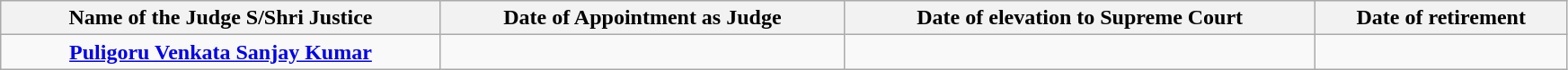<table class="wikitable static-row-numbers static-row-header" style="text-align:center" width="92%">
<tr>
<th>Name of the Judge S/Shri Justice</th>
<th>Date of Appointment as Judge</th>
<th>Date of elevation to Supreme Court</th>
<th>Date of retirement</th>
</tr>
<tr>
<td><a href='#'><strong>Puligoru Venkata Sanjay Kumar</strong></a></td>
<td></td>
<td></td>
<td></td>
</tr>
</table>
